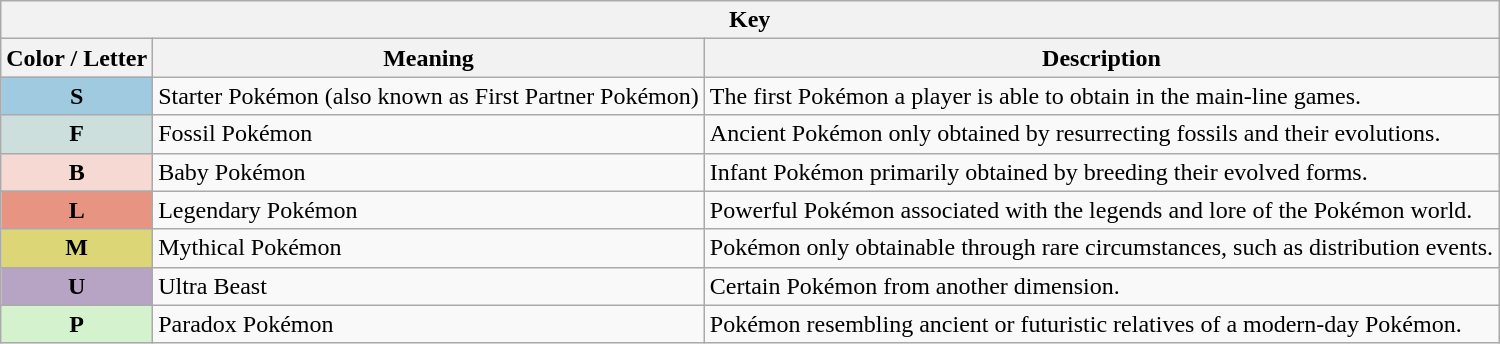<table class="wikitable">
<tr>
<th colspan="5">Key</th>
</tr>
<tr>
<th scope="col">Color / Letter</th>
<th scope="col">Meaning</th>
<th scope="col">Description</th>
</tr>
<tr>
<th scope="row" style="background-color:#9FCADF;">S</th>
<td>Starter Pokémon (also known as First Partner Pokémon)</td>
<td>The first Pokémon a player is able to obtain in the main-line games.</td>
</tr>
<tr>
<th scope="row" style="background-color:#ccdfdc;">F</th>
<td>Fossil Pokémon</td>
<td>Ancient Pokémon only obtained by resurrecting fossils and their evolutions.</td>
</tr>
<tr>
<th scope="row" style="background-color:#F7D9D3;">B</th>
<td>Baby Pokémon</td>
<td>Infant Pokémon primarily obtained by breeding their evolved forms.</td>
</tr>
<tr>
<th scope="row" style="background-color:#E89483;">L</th>
<td>Legendary Pokémon</td>
<td>Powerful Pokémon associated with the legends and lore of the Pokémon world.</td>
</tr>
<tr>
<th scope="row" style="background-color:#DCD677;">M</th>
<td>Mythical Pokémon</td>
<td>Pokémon only obtainable through rare circumstances, such as distribution events.</td>
</tr>
<tr>
<th scope="row" style="background-color:#B7A3C3;">U</th>
<td>Ultra Beast</td>
<td>Certain Pokémon from another dimension.</td>
</tr>
<tr>
<th scope="row" style="background-color:#D4F2CE;">P</th>
<td>Paradox Pokémon</td>
<td>Pokémon resembling ancient or futuristic relatives of a modern-day Pokémon.<br></td>
</tr>
</table>
